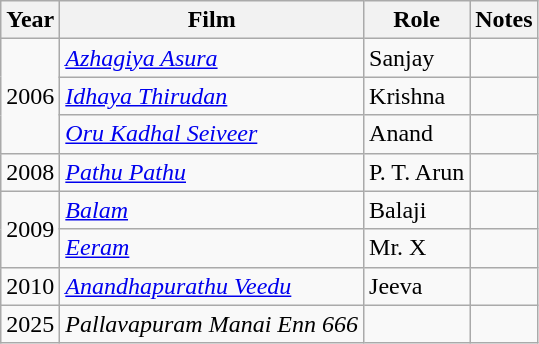<table class="wikitable sortable">
<tr>
<th>Year</th>
<th>Film</th>
<th>Role</th>
<th class="unsortable">Notes</th>
</tr>
<tr>
<td rowspan="3">2006</td>
<td><em><a href='#'>Azhagiya Asura</a></em></td>
<td>Sanjay</td>
<td></td>
</tr>
<tr>
<td><em><a href='#'>Idhaya Thirudan</a></em></td>
<td>Krishna</td>
<td></td>
</tr>
<tr>
<td><em><a href='#'>Oru Kadhal Seiveer</a></em></td>
<td>Anand</td>
<td></td>
</tr>
<tr>
<td>2008</td>
<td><em><a href='#'>Pathu Pathu</a></em></td>
<td>P. T. Arun</td>
<td></td>
</tr>
<tr>
<td rowspan="2">2009</td>
<td><em><a href='#'>Balam</a></em></td>
<td>Balaji</td>
<td></td>
</tr>
<tr>
<td><em><a href='#'>Eeram</a></em></td>
<td>Mr. X</td>
<td></td>
</tr>
<tr>
<td>2010</td>
<td><em><a href='#'>Anandhapurathu Veedu</a></em></td>
<td>Jeeva</td>
<td></td>
</tr>
<tr>
<td>2025</td>
<td><em>Pallavapuram Manai Enn 666</em></td>
<td></td>
<td></td>
</tr>
</table>
